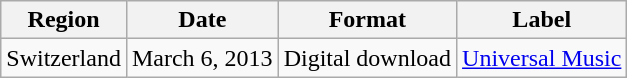<table class=wikitable>
<tr>
<th>Region</th>
<th>Date</th>
<th>Format</th>
<th>Label</th>
</tr>
<tr>
<td>Switzerland</td>
<td>March 6, 2013</td>
<td>Digital download</td>
<td><a href='#'>Universal Music</a></td>
</tr>
</table>
